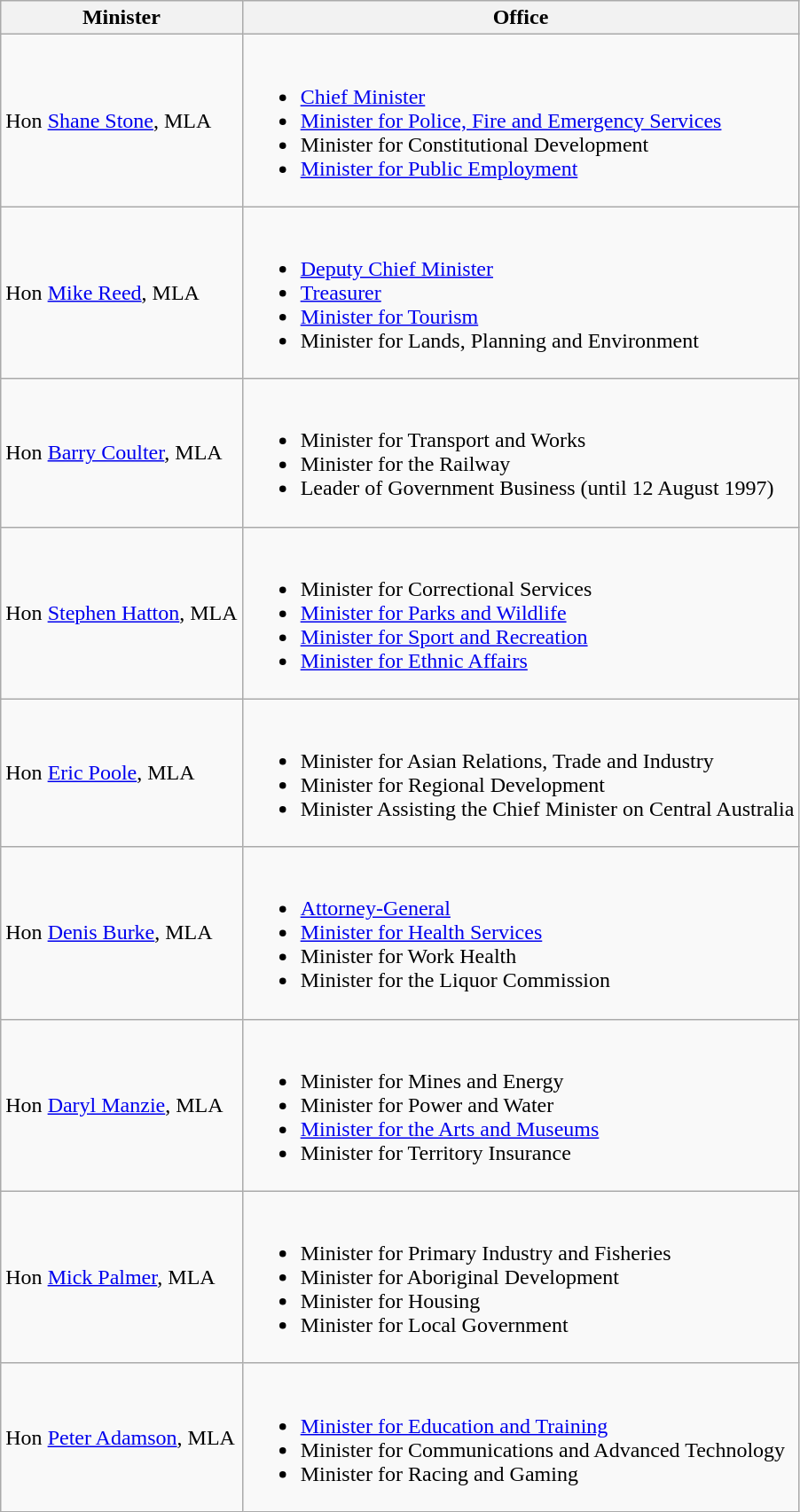<table class="wikitable">
<tr>
<th>Minister</th>
<th>Office</th>
</tr>
<tr>
<td>Hon <a href='#'>Shane Stone</a>, MLA</td>
<td><br><ul><li><a href='#'>Chief Minister</a></li><li><a href='#'>Minister for Police, Fire and Emergency Services</a></li><li>Minister for Constitutional Development</li><li><a href='#'>Minister for Public Employment</a></li></ul></td>
</tr>
<tr>
<td>Hon <a href='#'>Mike Reed</a>, MLA</td>
<td><br><ul><li><a href='#'>Deputy Chief Minister</a></li><li><a href='#'>Treasurer</a></li><li><a href='#'>Minister for Tourism</a></li><li>Minister for Lands, Planning and Environment</li></ul></td>
</tr>
<tr>
<td>Hon <a href='#'>Barry Coulter</a>, MLA</td>
<td><br><ul><li>Minister for Transport and Works</li><li>Minister for the Railway</li><li>Leader of Government Business (until 12 August 1997)</li></ul></td>
</tr>
<tr>
<td>Hon <a href='#'>Stephen Hatton</a>, MLA</td>
<td><br><ul><li>Minister for Correctional Services</li><li><a href='#'>Minister for Parks and Wildlife</a></li><li><a href='#'>Minister for Sport and Recreation</a></li><li><a href='#'>Minister for Ethnic Affairs</a></li></ul></td>
</tr>
<tr>
<td>Hon <a href='#'>Eric Poole</a>, MLA</td>
<td><br><ul><li>Minister for Asian Relations, Trade and Industry</li><li>Minister for Regional Development</li><li>Minister Assisting the Chief Minister on Central Australia</li></ul></td>
</tr>
<tr>
<td>Hon <a href='#'>Denis Burke</a>, MLA</td>
<td><br><ul><li><a href='#'>Attorney-General</a></li><li><a href='#'>Minister for Health Services</a></li><li>Minister for Work Health</li><li>Minister for the Liquor Commission</li></ul></td>
</tr>
<tr>
<td>Hon <a href='#'>Daryl Manzie</a>, MLA</td>
<td><br><ul><li>Minister for Mines and Energy</li><li>Minister for Power and Water</li><li><a href='#'>Minister for the Arts and Museums</a></li><li>Minister for Territory Insurance</li></ul></td>
</tr>
<tr>
<td>Hon <a href='#'>Mick Palmer</a>, MLA</td>
<td><br><ul><li>Minister for Primary Industry and Fisheries</li><li>Minister for Aboriginal Development</li><li>Minister for Housing</li><li>Minister for Local Government</li></ul></td>
</tr>
<tr>
<td>Hon <a href='#'>Peter Adamson</a>, MLA</td>
<td><br><ul><li><a href='#'>Minister for Education and Training</a></li><li>Minister for Communications and Advanced Technology</li><li>Minister for Racing and Gaming</li></ul></td>
</tr>
</table>
